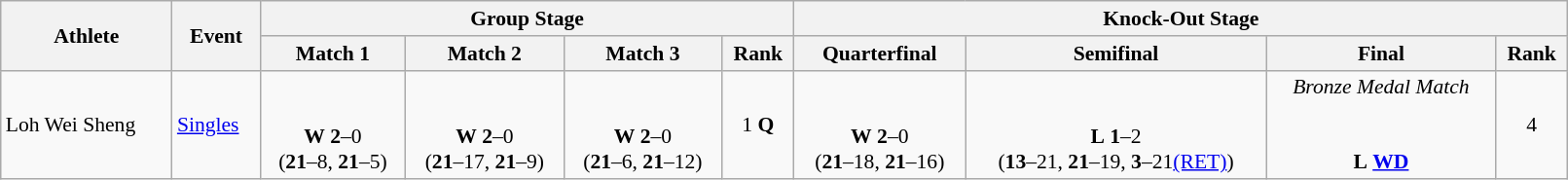<table class="wikitable" width="85%" style="text-align:left; font-size:90%">
<tr>
<th rowspan=2>Athlete</th>
<th rowspan=2>Event</th>
<th colspan=4>Group Stage</th>
<th colspan=4>Knock-Out Stage</th>
</tr>
<tr>
<th>Match 1</th>
<th>Match 2</th>
<th>Match 3</th>
<th>Rank</th>
<th>Quarterfinal</th>
<th>Semifinal</th>
<th>Final</th>
<th>Rank</th>
</tr>
<tr>
<td>Loh Wei Sheng</td>
<td><a href='#'>Singles</a></td>
<td align=center> <br><br><strong>W</strong> <strong>2</strong>–0 <br> (<strong>21</strong>–8, <strong>21</strong>–5)</td>
<td align=center> <br><br><strong>W</strong> <strong>2</strong>–0 <br> (<strong>21</strong>–17, <strong>21</strong>–9)</td>
<td align=center> <br><br><strong>W</strong> <strong>2</strong>–0 <br> (<strong>21</strong>–6, <strong>21</strong>–12)</td>
<td align=center>1 <strong>Q</strong></td>
<td align=center> <br><br><strong>W</strong> <strong>2</strong>–0 <br> (<strong>21</strong>–18, <strong>21</strong>–16)</td>
<td align=center> <br><br><strong>L</strong> <strong>1</strong>–2 <br> (<strong>13</strong>–21, <strong>21</strong>–19, <strong>3</strong>–21<a href='#'>(RET)</a>)</td>
<td align=center><em>Bronze Medal Match</em><br> <br><br><strong>L</strong> <strong><a href='#'>WD</a></strong></td>
<td align=center>4</td>
</tr>
</table>
